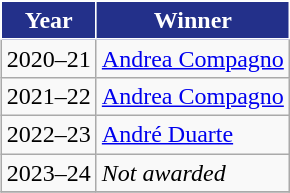<table>
<tr>
<td width="1"> </td>
<td valign="top"><br><table class="wikitable">
<tr>
<th style="background:#23308A;color:white;border:1px solid white">Year</th>
<th style="background:#23308A;color:white;border:1px solid white">Winner</th>
</tr>
<tr>
<td>2020–21</td>
<td> <a href='#'>Andrea Compagno</a></td>
</tr>
<tr>
<td>2021–22</td>
<td> <a href='#'>Andrea Compagno</a></td>
</tr>
<tr>
<td>2022–23</td>
<td> <a href='#'>André Duarte</a></td>
</tr>
<tr>
<td>2023–24</td>
<td><em>Not awarded</em></td>
</tr>
<tr>
</tr>
</table>
</td>
</tr>
</table>
